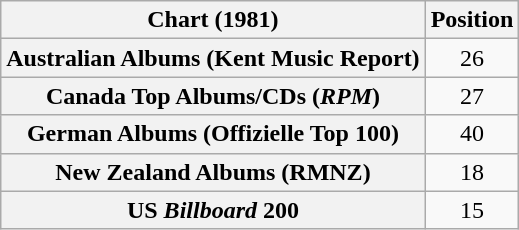<table class="wikitable sortable plainrowheaders" style="text-align:center">
<tr>
<th scope="col">Chart (1981)</th>
<th scope="col">Position</th>
</tr>
<tr>
<th scope="row">Australian Albums (Kent Music Report)</th>
<td>26</td>
</tr>
<tr>
<th scope="row">Canada Top Albums/CDs (<em>RPM</em>)</th>
<td>27</td>
</tr>
<tr>
<th scope="row">German Albums (Offizielle Top 100)</th>
<td>40</td>
</tr>
<tr>
<th scope="row">New Zealand Albums (RMNZ)</th>
<td>18</td>
</tr>
<tr>
<th scope="row">US <em>Billboard</em> 200</th>
<td>15</td>
</tr>
</table>
